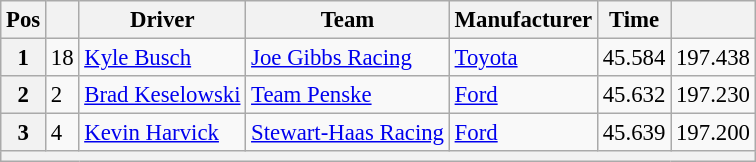<table class="wikitable" style="font-size:95%">
<tr>
<th>Pos</th>
<th></th>
<th>Driver</th>
<th>Team</th>
<th>Manufacturer</th>
<th>Time</th>
<th></th>
</tr>
<tr>
<th>1</th>
<td>18</td>
<td><a href='#'>Kyle Busch</a></td>
<td><a href='#'>Joe Gibbs Racing</a></td>
<td><a href='#'>Toyota</a></td>
<td>45.584</td>
<td>197.438</td>
</tr>
<tr>
<th>2</th>
<td>2</td>
<td><a href='#'>Brad Keselowski</a></td>
<td><a href='#'>Team Penske</a></td>
<td><a href='#'>Ford</a></td>
<td>45.632</td>
<td>197.230</td>
</tr>
<tr>
<th>3</th>
<td>4</td>
<td><a href='#'>Kevin Harvick</a></td>
<td><a href='#'>Stewart-Haas Racing</a></td>
<td><a href='#'>Ford</a></td>
<td>45.639</td>
<td>197.200</td>
</tr>
<tr>
<th colspan="7"></th>
</tr>
</table>
